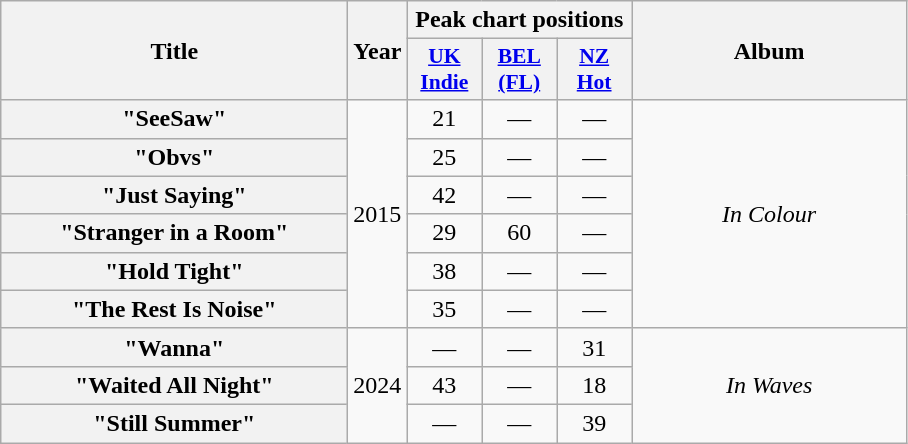<table class="wikitable plainrowheaders" style="text-align:center;">
<tr>
<th scope="col" rowspan="2" style="width:14em;">Title</th>
<th scope="col" rowspan="2" style="width:1em;">Year</th>
<th scope="col" colspan="3">Peak chart positions</th>
<th scope="col" rowspan="2" style="width:11em;">Album</th>
</tr>
<tr>
<th scope="col" style="width:3em;font-size:90%;"><a href='#'>UK<br>Indie</a><br></th>
<th scope="col" style="width:3em;font-size:90%;"><a href='#'>BEL<br>(FL)</a><br></th>
<th scope="col" style="width:3em;font-size:90%;"><a href='#'>NZ<br>Hot</a><br></th>
</tr>
<tr>
<th scope="row">"SeeSaw"<br></th>
<td rowspan="6">2015</td>
<td>21</td>
<td>—</td>
<td>—</td>
<td rowspan="6"><em>In Colour</em></td>
</tr>
<tr>
<th scope="row">"Obvs"</th>
<td>25</td>
<td>—</td>
<td>—</td>
</tr>
<tr>
<th scope="row">"Just Saying"</th>
<td>42</td>
<td>—</td>
<td>—</td>
</tr>
<tr>
<th scope="row">"Stranger in a Room"<br></th>
<td>29</td>
<td>60</td>
<td>—</td>
</tr>
<tr>
<th scope="row">"Hold Tight"</th>
<td>38</td>
<td>—</td>
<td>—</td>
</tr>
<tr>
<th scope="row">"The Rest Is Noise"</th>
<td>35</td>
<td>—</td>
<td>—</td>
</tr>
<tr>
<th scope="row">"Wanna"</th>
<td rowspan="3">2024</td>
<td>—</td>
<td>—</td>
<td>31</td>
<td rowspan="3"><em>In Waves</em></td>
</tr>
<tr>
<th scope="row">"Waited All Night"<br></th>
<td>43</td>
<td>—</td>
<td>18</td>
</tr>
<tr>
<th scope="row">"Still Summer"</th>
<td>—</td>
<td>—</td>
<td>39</td>
</tr>
</table>
